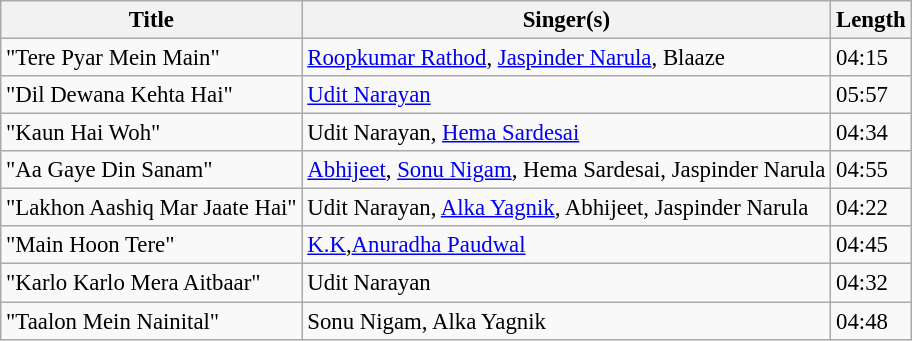<table class="wikitable" style="font-size:95%;">
<tr>
<th>Title</th>
<th>Singer(s)</th>
<th>Length</th>
</tr>
<tr>
<td>"Tere Pyar Mein Main"</td>
<td><a href='#'>Roopkumar Rathod</a>, <a href='#'>Jaspinder Narula</a>, Blaaze</td>
<td>04:15</td>
</tr>
<tr>
<td>"Dil Dewana Kehta Hai"</td>
<td><a href='#'>Udit Narayan</a></td>
<td>05:57</td>
</tr>
<tr>
<td>"Kaun Hai Woh"</td>
<td>Udit Narayan, <a href='#'>Hema Sardesai</a></td>
<td>04:34</td>
</tr>
<tr>
<td>"Aa Gaye Din Sanam"</td>
<td><a href='#'>Abhijeet</a>, <a href='#'>Sonu Nigam</a>, Hema Sardesai, Jaspinder Narula</td>
<td>04:55</td>
</tr>
<tr>
<td>"Lakhon Aashiq Mar Jaate Hai"</td>
<td>Udit Narayan, <a href='#'>Alka Yagnik</a>, Abhijeet, Jaspinder Narula</td>
<td>04:22</td>
</tr>
<tr>
<td>"Main Hoon Tere"</td>
<td><a href='#'>K.K</a>,<a href='#'>Anuradha Paudwal</a></td>
<td>04:45</td>
</tr>
<tr>
<td>"Karlo Karlo Mera Aitbaar"</td>
<td>Udit Narayan</td>
<td>04:32</td>
</tr>
<tr>
<td>"Taalon Mein Nainital"</td>
<td>Sonu Nigam, Alka Yagnik</td>
<td>04:48</td>
</tr>
</table>
